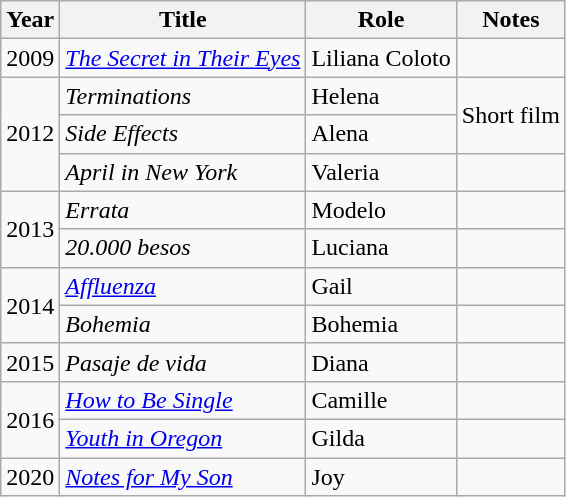<table class="wikitable sortable">
<tr>
<th>Year</th>
<th>Title</th>
<th>Role</th>
<th class="unsortable">Notes</th>
</tr>
<tr>
<td>2009</td>
<td><em><a href='#'>The Secret in Their Eyes</a></em></td>
<td>Liliana Coloto</td>
<td></td>
</tr>
<tr>
<td rowspan="3">2012</td>
<td><em>Terminations</em></td>
<td>Helena</td>
<td rowspan="2">Short film</td>
</tr>
<tr>
<td><em>Side Effects</em></td>
<td>Alena</td>
</tr>
<tr>
<td><em>April in New York</em></td>
<td>Valeria</td>
<td></td>
</tr>
<tr>
<td rowspan="2">2013</td>
<td><em>Errata</em></td>
<td>Modelo</td>
<td></td>
</tr>
<tr>
<td><em>20.000 besos</em></td>
<td>Luciana</td>
<td></td>
</tr>
<tr>
<td rowspan="2">2014</td>
<td><em><a href='#'>Affluenza</a></em></td>
<td>Gail</td>
<td></td>
</tr>
<tr>
<td><em>Bohemia</em></td>
<td>Bohemia</td>
<td></td>
</tr>
<tr>
<td>2015</td>
<td><em>Pasaje de vida</em></td>
<td>Diana</td>
<td></td>
</tr>
<tr>
<td rowspan="2">2016</td>
<td><em><a href='#'>How to Be Single</a></em></td>
<td>Camille</td>
<td></td>
</tr>
<tr>
<td><em><a href='#'>Youth in Oregon</a></em></td>
<td>Gilda</td>
<td></td>
</tr>
<tr>
<td>2020</td>
<td><em><a href='#'>Notes for My Son</a></em></td>
<td>Joy</td>
<td></td>
</tr>
</table>
